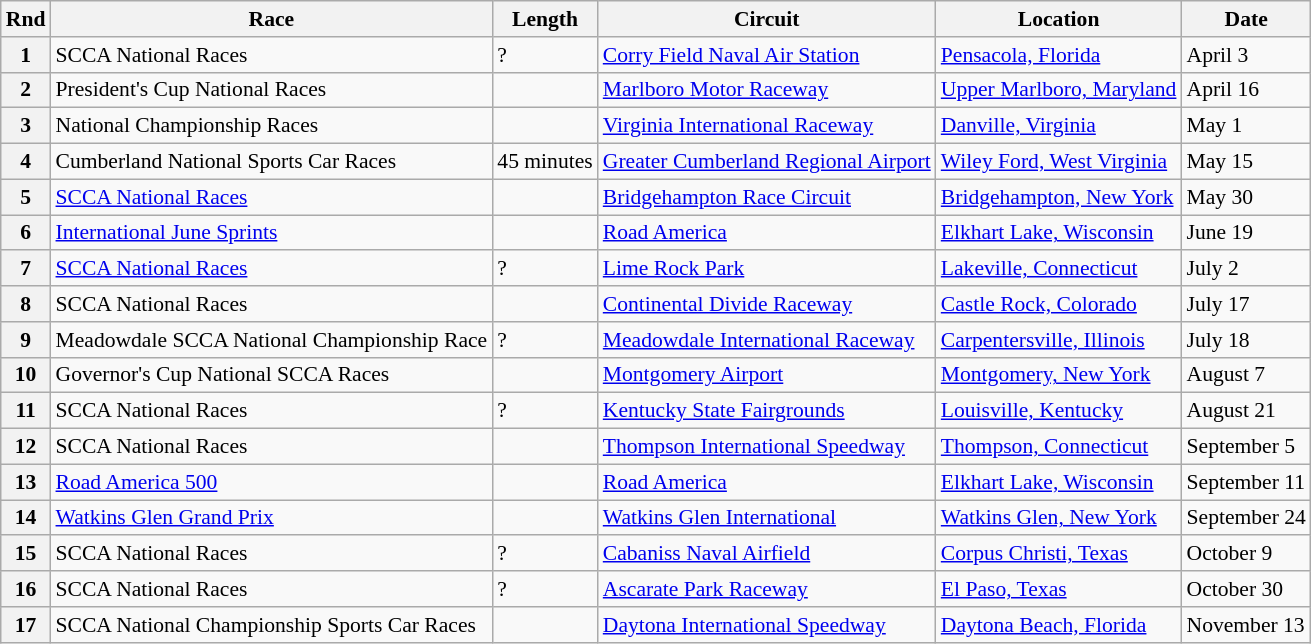<table class="wikitable" style="font-size: 90%;">
<tr>
<th>Rnd</th>
<th>Race</th>
<th>Length</th>
<th>Circuit</th>
<th>Location</th>
<th>Date</th>
</tr>
<tr>
<th>1</th>
<td>SCCA National Races</td>
<td>?</td>
<td><a href='#'>Corry Field Naval Air Station</a></td>
<td><a href='#'>Pensacola, Florida</a></td>
<td>April 3</td>
</tr>
<tr>
<th>2</th>
<td>President's Cup National Races</td>
<td></td>
<td><a href='#'>Marlboro Motor Raceway</a></td>
<td><a href='#'>Upper Marlboro, Maryland</a></td>
<td>April 16</td>
</tr>
<tr>
<th>3</th>
<td>National Championship Races</td>
<td></td>
<td><a href='#'>Virginia International Raceway</a></td>
<td><a href='#'>Danville, Virginia</a></td>
<td>May 1</td>
</tr>
<tr>
<th>4</th>
<td>Cumberland National Sports Car Races</td>
<td>45 minutes</td>
<td><a href='#'>Greater Cumberland Regional Airport</a></td>
<td><a href='#'>Wiley Ford, West Virginia</a></td>
<td>May 15</td>
</tr>
<tr>
<th>5</th>
<td><a href='#'>SCCA National Races</a></td>
<td></td>
<td><a href='#'>Bridgehampton Race Circuit</a></td>
<td><a href='#'>Bridgehampton, New York</a></td>
<td>May 30</td>
</tr>
<tr>
<th>6</th>
<td><a href='#'>International June Sprints</a></td>
<td></td>
<td><a href='#'>Road America</a></td>
<td><a href='#'>Elkhart Lake, Wisconsin</a></td>
<td>June 19</td>
</tr>
<tr>
<th>7</th>
<td><a href='#'>SCCA National Races</a></td>
<td>?</td>
<td><a href='#'>Lime Rock Park</a></td>
<td><a href='#'>Lakeville, Connecticut</a></td>
<td>July 2</td>
</tr>
<tr>
<th>8</th>
<td>SCCA National Races</td>
<td></td>
<td><a href='#'>Continental Divide Raceway</a></td>
<td><a href='#'>Castle Rock, Colorado</a></td>
<td>July 17</td>
</tr>
<tr>
<th>9</th>
<td>Meadowdale SCCA National Championship Race</td>
<td>?</td>
<td><a href='#'>Meadowdale International Raceway</a></td>
<td><a href='#'>Carpentersville, Illinois</a></td>
<td>July 18</td>
</tr>
<tr>
<th>10</th>
<td>Governor's Cup National SCCA Races</td>
<td></td>
<td><a href='#'>Montgomery Airport</a></td>
<td><a href='#'>Montgomery, New York</a></td>
<td>August 7</td>
</tr>
<tr>
<th>11</th>
<td>SCCA National Races</td>
<td>?</td>
<td><a href='#'>Kentucky State Fairgrounds</a></td>
<td><a href='#'>Louisville, Kentucky</a></td>
<td>August 21</td>
</tr>
<tr>
<th>12</th>
<td>SCCA National Races</td>
<td></td>
<td><a href='#'>Thompson International Speedway</a></td>
<td><a href='#'>Thompson, Connecticut</a></td>
<td>September 5</td>
</tr>
<tr>
<th>13</th>
<td><a href='#'>Road America 500</a></td>
<td></td>
<td><a href='#'>Road America</a></td>
<td><a href='#'>Elkhart Lake, Wisconsin</a></td>
<td>September 11</td>
</tr>
<tr>
<th>14</th>
<td><a href='#'>Watkins Glen Grand Prix</a></td>
<td></td>
<td><a href='#'>Watkins Glen International</a></td>
<td><a href='#'>Watkins Glen, New York</a></td>
<td>September 24</td>
</tr>
<tr>
<th>15</th>
<td>SCCA National Races</td>
<td>?</td>
<td><a href='#'>Cabaniss Naval Airfield</a></td>
<td><a href='#'>Corpus Christi, Texas</a></td>
<td>October 9</td>
</tr>
<tr>
<th>16</th>
<td>SCCA National Races</td>
<td>?</td>
<td><a href='#'>Ascarate Park Raceway</a></td>
<td><a href='#'>El Paso, Texas</a></td>
<td>October 30</td>
</tr>
<tr>
<th>17</th>
<td>SCCA National Championship Sports Car Races</td>
<td></td>
<td><a href='#'>Daytona International Speedway</a></td>
<td><a href='#'>Daytona Beach, Florida</a></td>
<td>November 13</td>
</tr>
</table>
